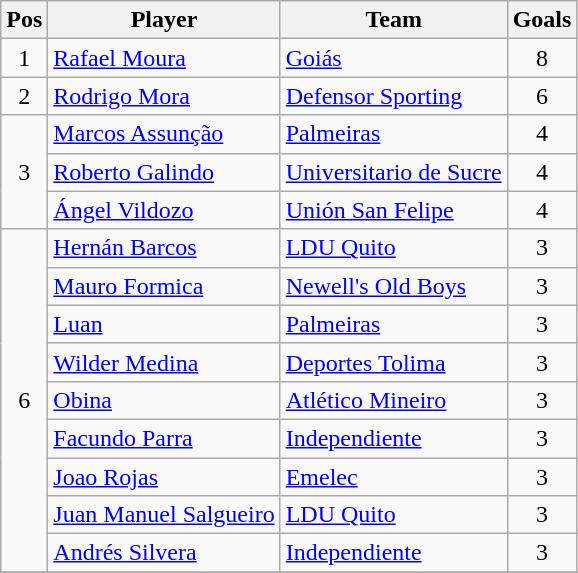<table class="wikitable">
<tr>
<th>Pos</th>
<th>Player</th>
<th>Team</th>
<th>Goals</th>
</tr>
<tr>
<td align=center rowspan=1>1</td>
<td> <a href='#'>Rafael Moura</a></td>
<td> <a href='#'>Goiás</a></td>
<td align=center>8</td>
</tr>
<tr>
<td align=center rowspan=1>2</td>
<td> <a href='#'>Rodrigo Mora</a></td>
<td> <a href='#'>Defensor Sporting</a></td>
<td align=center>6</td>
</tr>
<tr>
<td align=center rowspan=3>3</td>
<td> <a href='#'>Marcos Assunção</a></td>
<td> <a href='#'>Palmeiras</a></td>
<td align=center>4</td>
</tr>
<tr>
<td> <a href='#'>Roberto Galindo</a></td>
<td> <a href='#'>Universitario de Sucre</a></td>
<td align=center>4</td>
</tr>
<tr>
<td> <a href='#'>Ángel Vildozo</a></td>
<td> <a href='#'>Unión San Felipe</a></td>
<td align=center>4</td>
</tr>
<tr>
<td align=center rowspan=9>6</td>
<td> <a href='#'>Hernán Barcos</a></td>
<td> <a href='#'>LDU Quito</a></td>
<td align=center>3</td>
</tr>
<tr>
<td> <a href='#'>Mauro Formica</a></td>
<td> <a href='#'>Newell's Old Boys</a></td>
<td align=center>3</td>
</tr>
<tr>
<td> <a href='#'>Luan</a></td>
<td> <a href='#'>Palmeiras</a></td>
<td align=center>3</td>
</tr>
<tr>
<td> <a href='#'>Wilder Medina</a></td>
<td> <a href='#'>Deportes Tolima</a></td>
<td align=center>3</td>
</tr>
<tr>
<td> <a href='#'>Obina</a></td>
<td> <a href='#'>Atlético Mineiro</a></td>
<td align=center>3</td>
</tr>
<tr>
<td> <a href='#'>Facundo Parra</a></td>
<td> <a href='#'>Independiente</a></td>
<td align=center>3</td>
</tr>
<tr>
<td> <a href='#'>Joao Rojas</a></td>
<td> <a href='#'>Emelec</a></td>
<td align=center>3</td>
</tr>
<tr>
<td> <a href='#'>Juan Manuel Salgueiro</a></td>
<td> <a href='#'>LDU Quito</a></td>
<td align=center>3</td>
</tr>
<tr>
<td> <a href='#'>Andrés Silvera</a></td>
<td> <a href='#'>Independiente</a></td>
<td align=center>3</td>
</tr>
<tr>
</tr>
</table>
